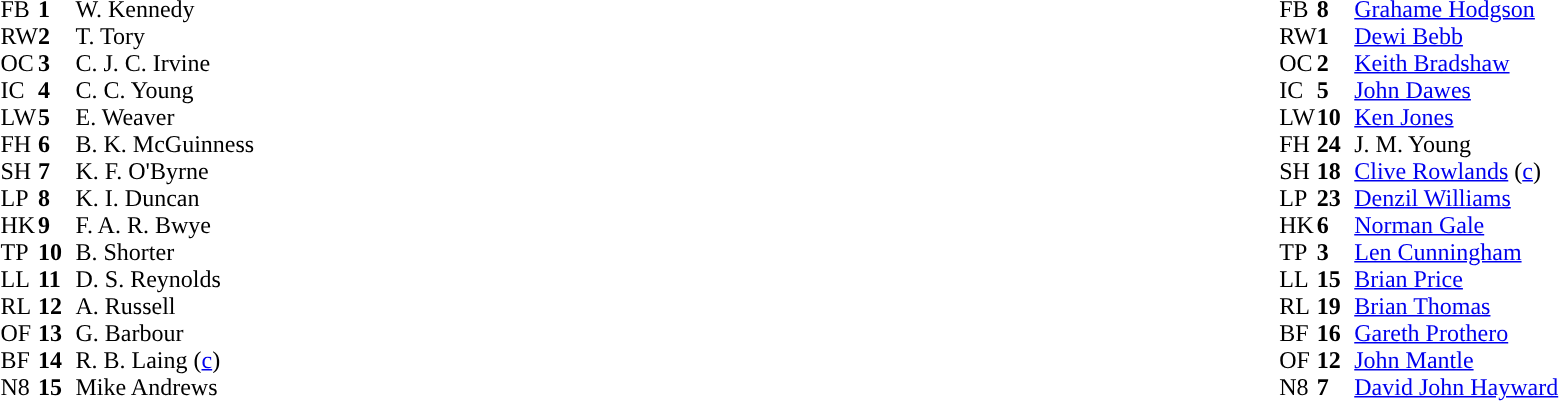<table style="width:100%">
<tr>
<td style="vertical-align:top;width:50%"><br><table cellspacing="0" cellpadding="0">
<tr>
<th width="25"></th>
<th width="25"></th>
</tr>
<tr>
<td>FB</td>
<td><strong>1</strong></td>
<td> W. Kennedy</td>
</tr>
<tr>
<td>RW</td>
<td><strong>2</strong></td>
<td> T. Tory</td>
</tr>
<tr>
<td>OC</td>
<td><strong>3</strong></td>
<td> C. J. C. Irvine</td>
</tr>
<tr>
<td>IC</td>
<td><strong>4</strong></td>
<td> C. C. Young</td>
</tr>
<tr>
<td>LW</td>
<td><strong>5</strong></td>
<td> E. Weaver</td>
</tr>
<tr>
<td>FH</td>
<td><strong>6</strong></td>
<td> B. K. McGuinness</td>
</tr>
<tr>
<td>SH</td>
<td><strong>7</strong></td>
<td> K. F. O'Byrne</td>
</tr>
<tr>
<td>LP</td>
<td><strong>8</strong></td>
<td> K. I. Duncan</td>
</tr>
<tr>
<td>HK</td>
<td><strong>9</strong></td>
<td> F. A. R. Bwye</td>
</tr>
<tr>
<td>TP</td>
<td><strong>10</strong></td>
<td> B. Shorter</td>
</tr>
<tr>
<td>LL</td>
<td><strong>11</strong></td>
<td> D. S. Reynolds</td>
</tr>
<tr>
<td>RL</td>
<td><strong>12</strong></td>
<td> A. Russell</td>
</tr>
<tr>
<td>OF</td>
<td><strong>13</strong></td>
<td> G. Barbour</td>
</tr>
<tr>
<td>BF</td>
<td><strong>14</strong></td>
<td> R. B. Laing (<a href='#'>c</a>)</td>
</tr>
<tr>
<td>N8</td>
<td><strong>15</strong></td>
<td> Mike Andrews</td>
</tr>
</table>
</td>
<td style="vertical-align:top"></td>
<td style="vertical-align:top;width:50%"><br><table cellspacing="0" cellpadding="0" style="margin:auto">
<tr>
<th width="25"></th>
<th width="25"></th>
</tr>
<tr>
<td>FB</td>
<td><strong>8</strong></td>
<td><a href='#'>Grahame Hodgson</a></td>
</tr>
<tr>
<td>RW</td>
<td><strong>1</strong></td>
<td><a href='#'>Dewi Bebb</a></td>
</tr>
<tr>
<td>OC</td>
<td><strong>2</strong></td>
<td><a href='#'>Keith Bradshaw</a></td>
</tr>
<tr>
<td>IC</td>
<td><strong>5</strong></td>
<td><a href='#'>John Dawes</a></td>
</tr>
<tr>
<td>LW</td>
<td><strong>10</strong></td>
<td><a href='#'>Ken Jones</a></td>
</tr>
<tr>
<td>FH</td>
<td><strong>24</strong></td>
<td>J. M. Young</td>
</tr>
<tr>
<td>SH</td>
<td><strong>18</strong></td>
<td><a href='#'>Clive Rowlands</a> (<a href='#'>c</a>)</td>
</tr>
<tr>
<td>LP</td>
<td><strong>23</strong></td>
<td><a href='#'>Denzil Williams</a></td>
</tr>
<tr>
<td>HK</td>
<td><strong>6</strong></td>
<td><a href='#'>Norman Gale</a></td>
</tr>
<tr>
<td>TP</td>
<td><strong>3</strong></td>
<td><a href='#'>Len Cunningham</a></td>
</tr>
<tr>
<td>LL</td>
<td><strong>15</strong></td>
<td><a href='#'>Brian Price</a></td>
</tr>
<tr>
<td>RL</td>
<td><strong>19</strong></td>
<td><a href='#'>Brian Thomas</a></td>
</tr>
<tr>
<td>BF</td>
<td><strong>16</strong></td>
<td><a href='#'>Gareth Prothero</a></td>
</tr>
<tr>
<td>OF</td>
<td><strong>12</strong></td>
<td><a href='#'>John Mantle</a></td>
</tr>
<tr>
<td>N8</td>
<td><strong>7</strong></td>
<td><a href='#'>David John Hayward</a></td>
</tr>
</table>
</td>
</tr>
</table>
